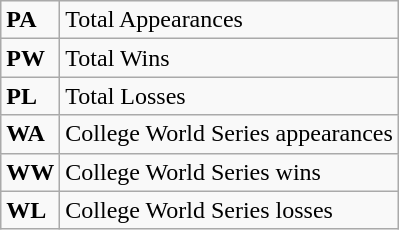<table class="wikitable">
<tr>
<td><strong>PA</strong></td>
<td>Total Appearances</td>
</tr>
<tr>
<td><strong>PW</strong></td>
<td>Total Wins</td>
</tr>
<tr>
<td><strong>PL</strong></td>
<td>Total Losses</td>
</tr>
<tr>
<td><strong>WA</strong></td>
<td>College World Series appearances</td>
</tr>
<tr>
<td><strong>WW</strong></td>
<td>College World Series wins</td>
</tr>
<tr>
<td><strong>WL</strong></td>
<td>College World Series losses</td>
</tr>
</table>
